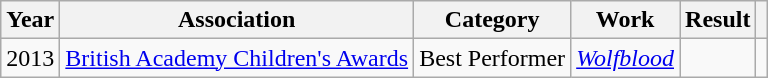<table class="wikitable">
<tr>
<th>Year</th>
<th>Association</th>
<th>Category</th>
<th>Work</th>
<th>Result</th>
<th></th>
</tr>
<tr>
<td>2013</td>
<td><a href='#'>British Academy Children's Awards</a></td>
<td>Best Performer</td>
<td><em><a href='#'>Wolfblood</a></em></td>
<td></td>
<td></td>
</tr>
</table>
